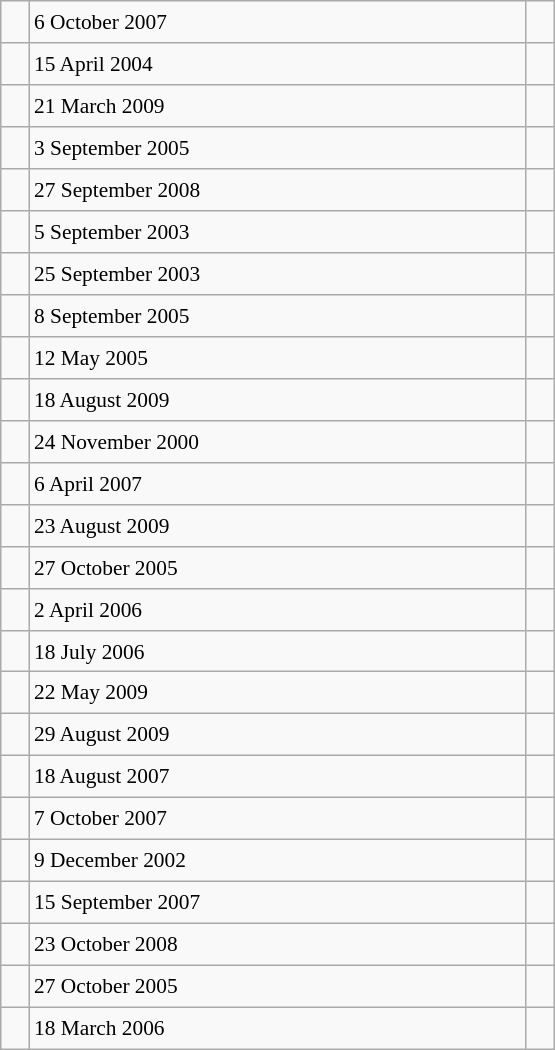<table class="wikitable" style="font-size: 89%; float: left; width: 26em; margin-right: 1em; height: 700px">
<tr>
<td></td>
<td>6 October 2007</td>
<td><small></small></td>
</tr>
<tr>
<td></td>
<td>15 April 2004</td>
<td><small></small></td>
</tr>
<tr>
<td></td>
<td>21 March 2009</td>
<td><small></small></td>
</tr>
<tr>
<td></td>
<td>3 September 2005</td>
<td><small></small></td>
</tr>
<tr>
<td></td>
<td>27 September 2008</td>
<td><small></small></td>
</tr>
<tr>
<td></td>
<td>5 September 2003</td>
<td><small></small></td>
</tr>
<tr>
<td></td>
<td>25 September 2003</td>
<td><small></small></td>
</tr>
<tr>
<td></td>
<td>8 September 2005</td>
<td><small></small></td>
</tr>
<tr>
<td></td>
<td>12 May 2005</td>
<td><small></small></td>
</tr>
<tr>
<td></td>
<td>18 August 2009</td>
<td><small></small></td>
</tr>
<tr>
<td></td>
<td>24 November 2000</td>
<td><small></small></td>
</tr>
<tr>
<td></td>
<td>6 April 2007</td>
<td><small></small></td>
</tr>
<tr>
<td></td>
<td>23 August 2009</td>
<td><small></small></td>
</tr>
<tr>
<td></td>
<td>27 October 2005</td>
<td><small></small></td>
</tr>
<tr>
<td></td>
<td>2 April 2006</td>
<td><small></small></td>
</tr>
<tr>
<td></td>
<td>18 July 2006</td>
<td><small></small></td>
</tr>
<tr>
<td></td>
<td>22 May 2009</td>
<td><small></small></td>
</tr>
<tr>
<td></td>
<td>29 August 2009</td>
<td><small></small></td>
</tr>
<tr>
<td></td>
<td>18 August 2007</td>
<td><small></small></td>
</tr>
<tr>
<td></td>
<td>7 October 2007</td>
<td><small></small></td>
</tr>
<tr>
<td></td>
<td>9 December 2002</td>
<td><small></small></td>
</tr>
<tr>
<td></td>
<td>15 September 2007</td>
<td><small></small></td>
</tr>
<tr>
<td></td>
<td>23 October 2008</td>
<td><small></small></td>
</tr>
<tr>
<td></td>
<td>27 October 2005</td>
<td><small></small></td>
</tr>
<tr>
<td></td>
<td>18 March 2006</td>
<td><small></small></td>
</tr>
</table>
